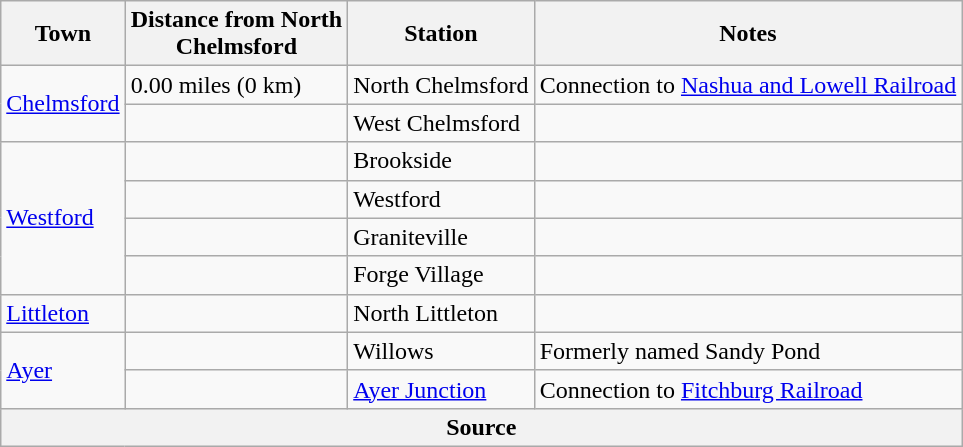<table class="wikitable mw-collapsible">
<tr>
<th>Town</th>
<th>Distance from North<br>Chelmsford</th>
<th>Station</th>
<th>Notes</th>
</tr>
<tr>
<td rowspan="2"><a href='#'>Chelmsford</a></td>
<td>0.00 miles (0 km)</td>
<td>North Chelmsford</td>
<td>Connection to <a href='#'>Nashua and Lowell Railroad</a></td>
</tr>
<tr>
<td></td>
<td>West Chelmsford</td>
<td></td>
</tr>
<tr>
<td rowspan="4"><a href='#'>Westford</a></td>
<td></td>
<td>Brookside</td>
<td></td>
</tr>
<tr>
<td></td>
<td>Westford</td>
<td></td>
</tr>
<tr>
<td></td>
<td>Graniteville</td>
<td></td>
</tr>
<tr>
<td></td>
<td>Forge Village</td>
<td></td>
</tr>
<tr>
<td><a href='#'>Littleton</a></td>
<td></td>
<td>North Littleton</td>
<td></td>
</tr>
<tr>
<td rowspan="2"><a href='#'>Ayer</a></td>
<td></td>
<td>Willows</td>
<td>Formerly named Sandy Pond</td>
</tr>
<tr>
<td></td>
<td><a href='#'>Ayer Junction</a></td>
<td>Connection to <a href='#'>Fitchburg Railroad</a></td>
</tr>
<tr>
<th colspan="4">Source</th>
</tr>
</table>
